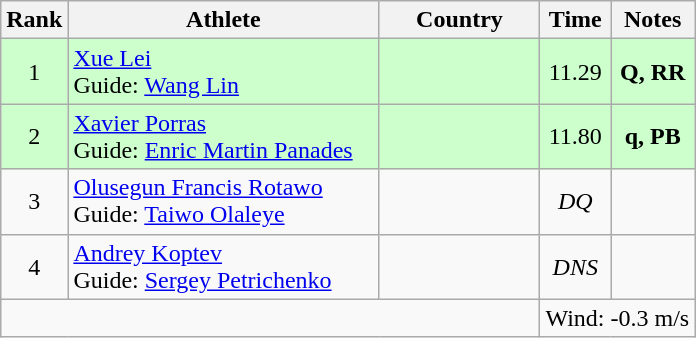<table class="wikitable sortable" style="text-align:center">
<tr>
<th>Rank</th>
<th style="width:200px">Athlete</th>
<th style="width:100px">Country</th>
<th>Time</th>
<th>Notes</th>
</tr>
<tr style="background:#cfc;">
<td>1</td>
<td style="text-align:left;"><a href='#'>Xue Lei</a><br>Guide: <a href='#'>Wang Lin</a></td>
<td style="text-align:left;"></td>
<td>11.29</td>
<td><strong>Q, RR</strong></td>
</tr>
<tr style="background:#cfc;">
<td>2</td>
<td style="text-align:left;"><a href='#'>Xavier Porras</a><br>Guide: <a href='#'>Enric Martin Panades</a></td>
<td style="text-align:left;"></td>
<td>11.80</td>
<td><strong>q, PB</strong></td>
</tr>
<tr>
<td>3</td>
<td style="text-align:left;"><a href='#'>Olusegun Francis Rotawo</a><br>Guide: <a href='#'>Taiwo Olaleye</a></td>
<td style="text-align:left;"></td>
<td><em>DQ</em></td>
<td></td>
</tr>
<tr>
<td>4</td>
<td style="text-align:left;"><a href='#'>Andrey Koptev</a><br>Guide: <a href='#'>Sergey Petrichenko</a></td>
<td style="text-align:left;"></td>
<td><em>DNS</em></td>
<td></td>
</tr>
<tr class="sortbottom">
<td colspan="3"></td>
<td colspan="2">Wind: -0.3 m/s</td>
</tr>
</table>
